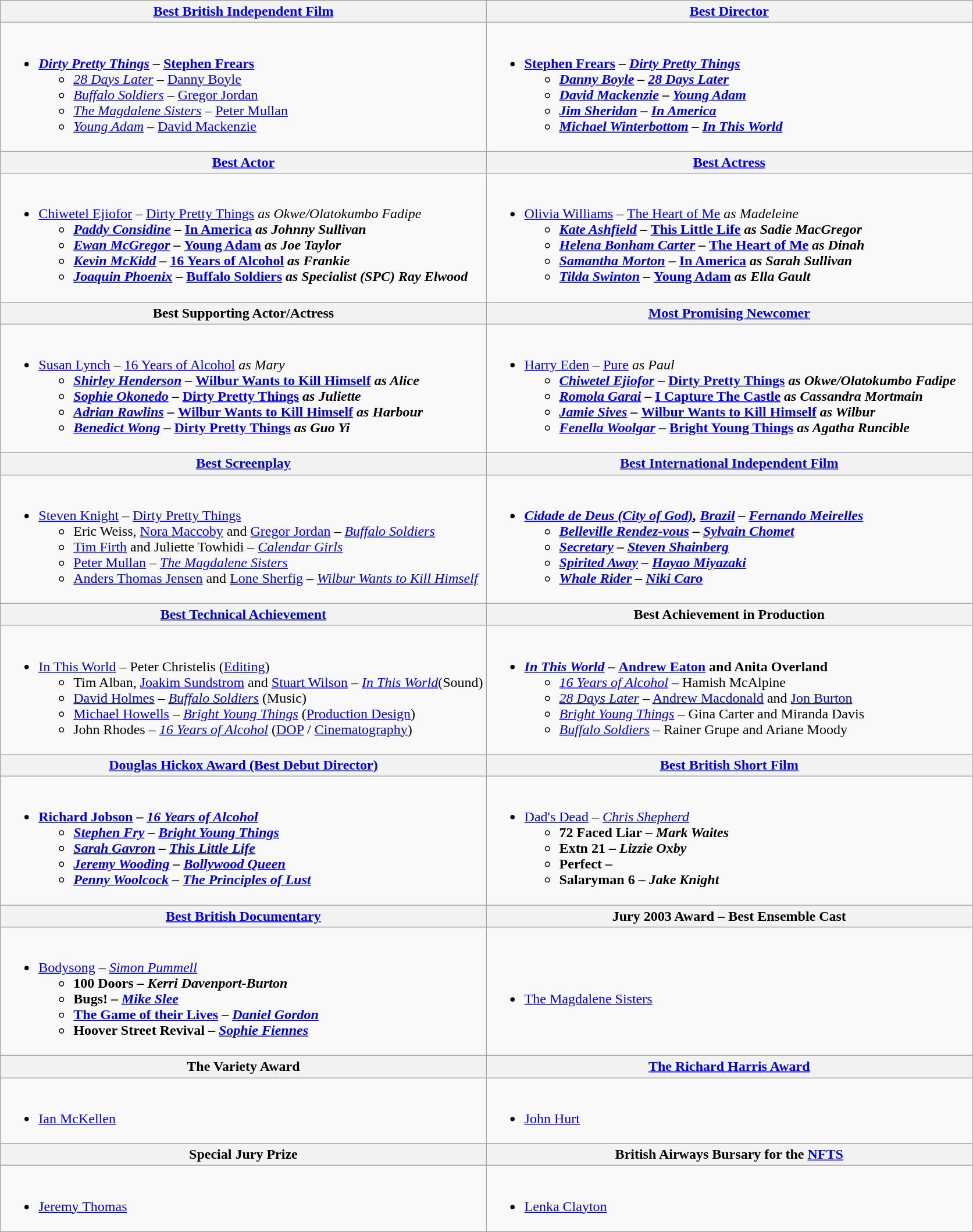<table class="wikitable">
<tr>
<th width="50%"><a href='#'>Best British Independent Film</a></th>
<th width="50%"><a href='#'>Best Director</a></th>
</tr>
<tr>
<td valign="top"><br><ul><li><strong><em><a href='#'>Dirty Pretty Things</a> –</em></strong> <strong><a href='#'>Stephen Frears</a></strong><ul><li><em><a href='#'>28 Days Later</a> –</em> <a href='#'>Danny Boyle</a></li><li><em><a href='#'>Buffalo Soldiers</a> –</em> <a href='#'>Gregor Jordan</a></li><li><em><a href='#'>The Magdalene Sisters</a> –</em> <a href='#'>Peter Mullan</a></li><li><em><a href='#'>Young Adam</a> –</em> <a href='#'>David Mackenzie</a></li></ul></li></ul></td>
<td valign="top"><br><ul><li><strong><a href='#'>Stephen Frears</a> – <em><a href='#'>Dirty Pretty Things</a><strong><em><ul><li><a href='#'>Danny Boyle</a> </em>–<em> </em><a href='#'>28 Days Later</a><em></li><li><a href='#'>David Mackenzie</a> </em>–<em> <a href='#'></em>Young Adam<em></a></li><li><a href='#'>Jim Sheridan</a> </em>–<em> </em><a href='#'>In America</a><em></li><li><a href='#'>Michael Winterbottom</a> </em>–<em> </em><a href='#'>In This World</a><em></li></ul></li></ul></td>
</tr>
<tr>
<th width="50%"><a href='#'>Best Actor</a></th>
<th width="50%"><a href='#'>Best Actress</a></th>
</tr>
<tr>
<td valign="top"><br><ul><li></strong><a href='#'>Chiwetel Ejiofor</a> – </em><a href='#'>Dirty Pretty Things</a><em> as Okwe/Olatokumbo Fadipe<strong><ul><li><a href='#'>Paddy Considine</a> </em>–<em> <a href='#'></em>In America<em></a> as Johnny Sullivan</li><li><a href='#'>Ewan McGregor</a> </em>–<em> <a href='#'></em>Young Adam<em></a> as Joe Taylor</li><li><a href='#'>Kevin McKidd</a> </em>–<em> </em><a href='#'>16 Years of Alcohol</a><em> as Frankie</li><li><a href='#'>Joaquin Phoenix</a> </em>–<em> <a href='#'></em>Buffalo Soldiers<em></a> as Specialist (SPC) Ray Elwood</li></ul></li></ul></td>
<td valign="top"><br><ul><li></strong><a href='#'>Olivia Williams</a> – </em><a href='#'>The Heart of Me</a><em> as Madeleine<strong><ul><li><a href='#'>Kate Ashfield</a> </em>–<em> </em><a href='#'>This Little Life</a><em> as Sadie MacGregor</li><li><a href='#'>Helena Bonham Carter</a> </em>–<em> </em><a href='#'>The Heart of Me</a><em> as Dinah</li><li><a href='#'>Samantha Morton</a> </em>–<em> <a href='#'></em>In America<em></a> as Sarah Sullivan</li><li><a href='#'>Tilda Swinton</a> </em>–<em> <a href='#'></em>Young Adam<em></a> as Ella Gault</li></ul></li></ul></td>
</tr>
<tr>
<th width="50%"></strong>Best Supporting Actor/Actress<strong></th>
<th width="50%"><a href='#'>Most Promising Newcomer</a></th>
</tr>
<tr>
<td valign="top"><br><ul><li></strong><a href='#'>Susan Lynch</a> –  </em><a href='#'>16 Years of Alcohol</a><em> as Mary<strong><ul><li><a href='#'>Shirley Henderson</a> </em>–<em> </em><a href='#'>Wilbur Wants to Kill Himself</a><em> as Alice</li><li><a href='#'>Sophie Okonedo</a> </em>–<em> </em><a href='#'>Dirty Pretty Things</a><em> as Juliette</li><li><a href='#'>Adrian Rawlins</a> </em>–<em> </em><a href='#'>Wilbur Wants to Kill Himself</a><em> as Harbour</li><li><a href='#'>Benedict Wong</a> </em>–<em> <a href='#'></em>Dirty Pretty Things<em></a> as Guo Yi</li></ul></li></ul></td>
<td valign="top"><br><ul><li></strong><a href='#'>Harry Eden</a><strong> </strong>– </em><a href='#'>Pure</a><em> as Paul<strong><ul><li><a href='#'>Chiwetel Ejiofor</a> </em>–<em> <a href='#'></em>Dirty Pretty Things<em></a> as Okwe/Olatokumbo Fadipe</li><li><a href='#'>Romola Garai</a> </em>–<em> </em><a href='#'>I Capture The Castle</a><em> as Cassandra Mortmain</li><li><a href='#'>Jamie Sives</a> </em>–<em> </em><a href='#'>Wilbur Wants to Kill Himself</a><em> as Wilbur</li><li><a href='#'>Fenella Woolgar</a> </em>–<em> <a href='#'></em>Bright Young Things<em></a> as Agatha Runcible</li></ul></li></ul></td>
</tr>
<tr>
<th width="50%"><a href='#'>Best Screenplay</a></th>
<th width="50%"><a href='#'>Best International Independent Film</a></th>
</tr>
<tr>
<td valign="top"><br><ul><li></strong><a href='#'>Steven Knight</a> – </em><a href='#'>Dirty Pretty Things</a></em></strong><ul><li>Eric Weiss, <a href='#'>Nora Maccoby</a> and <a href='#'>Gregor Jordan</a> <em>–</em> <a href='#'><em>Buffalo Soldiers</em></a></li><li><a href='#'>Tim Firth</a> and Juliette Towhidi <em>–</em> <em><a href='#'>Calendar Girls</a></em></li><li><a href='#'>Peter Mullan</a> <em>–</em> <em><a href='#'>The Magdalene Sisters</a></em></li><li><a href='#'>Anders Thomas Jensen</a> and <a href='#'>Lone Sherfig</a> <em>–</em> <em><a href='#'>Wilbur Wants to Kill Himself</a></em></li></ul></li></ul></td>
<td valign="top"><br><ul><li><strong><em><a href='#'>Cidade de Deus (City of God)</a><em>, <a href='#'>Brazil</a> </em>–<em> <a href='#'>Fernando Meirelles</a><strong><ul><li></em><a href='#'>Belleville Rendez-vous</a> –<em> <a href='#'>Sylvain Chomet</a></li><li></em><a href='#'>Secretary</a> –<em> <a href='#'>Steven Shainberg</a></li><li></em><a href='#'>Spirited Away</a> –<em> <a href='#'>Hayao Miyazaki</a></li><li></em><a href='#'>Whale Rider</a> –<em> <a href='#'>Niki Caro</a></li></ul></li></ul></td>
</tr>
<tr>
<th width="50%"><a href='#'>Best Technical Achievement</a></th>
<th width="50%">Best Achievement in Production</th>
</tr>
<tr>
<td valign="top"><br><ul><li></em></strong><a href='#'>In This World</a></em> – Peter Christelis (<a href='#'>Editing</a>)</strong><ul><li>Tim Alban, <a href='#'>Joakim Sundstrom</a> and <a href='#'>Stuart Wilson</a> <em>–</em> <em><a href='#'>In This World</a></em>(Sound)</li><li><a href='#'>David Holmes</a> <em>–</em> <a href='#'><em>Buffalo Soldiers</em></a> (Music)</li><li><a href='#'>Michael Howells</a> <em>–</em> <a href='#'><em>Bright Young Things</em></a> (<a href='#'>Production Design</a>)</li><li>John Rhodes <em>– <a href='#'>16 Years of Alcohol</a></em> (<a href='#'>DOP</a> / <a href='#'>Cinematography</a>)</li></ul></li></ul></td>
<td valign="top"><br><ul><li><strong><em><a href='#'>In This World</a> –</em></strong> <strong><a href='#'>Andrew Eaton</a> and Anita Overland</strong><ul><li><em><a href='#'>16 Years of Alcohol</a></em> <em>–</em> Hamish McAlpine</li><li><em><a href='#'>28 Days Later</a></em> <em>–</em> <a href='#'>Andrew Macdonald</a> and <a href='#'>Jon Burton</a></li><li><em><a href='#'>Bright Young Things</a> –</em> Gina Carter and Miranda Davis</li><li><a href='#'><em>Buffalo Soldiers</em></a> <em>–</em> Rainer Grupe and Ariane Moody</li></ul></li></ul></td>
</tr>
<tr>
<th width="50%"><a href='#'>Douglas Hickox Award (Best Debut Director)</a></th>
<th width="50%"><strong><a href='#'>Best British Short Film</a></strong></th>
</tr>
<tr>
<td valign="top"><br><ul><li><strong><a href='#'>Richard Jobson</a> – <em><a href='#'>16 Years of Alcohol</a><strong><em><ul><li><a href='#'>Stephen Fry</a> </em>–<em> <a href='#'></em>Bright Young Things<em></a></li><li><a href='#'>Sarah Gavron</a> </em>–<em> </em><a href='#'>This Little Life</a><em></li><li><a href='#'>Jeremy Wooding</a> </em>–<em> </em><a href='#'>Bollywood Queen</a><em></li><li><a href='#'>Penny Woolcock</a> </em>–<em> </em><a href='#'>The Principles of Lust</a><em></li></ul></li></ul></td>
<td valign="top"><br><ul><li></em></strong><a href='#'>Dad's Dead</a> –<strong><em> </strong><a href='#'>Chris Shepherd</a><strong><ul><li></em>72 Faced Liar –<em> Mark Waites</li><li></em>Extn 21 –<em> Lizzie Oxby</li><li></em>Perfect –<em></li><li></em>Salaryman 6 –<em> Jake Knight</li></ul></li></ul></td>
</tr>
<tr>
<th><a href='#'>Best British Documentary</a></th>
<th>Jury 2003 Award </strong>–<strong> Best Ensemble Cast</th>
</tr>
<tr>
<td><br><ul><li></em></strong><a href='#'>Bodysong</a> –<strong><em> </strong><a href='#'>Simon Pummell</a><strong><ul><li></em>100 Doors –<em> Kerri Davenport-Burton</li><li></em>Bugs! –<em> <a href='#'>Mike Slee</a></li><li></em><a href='#'>The Game of their Lives</a> –<em> <a href='#'>Daniel Gordon</a></li><li></em>Hoover Street Revival –<em> <a href='#'>Sophie Fiennes</a></li></ul></li></ul></td>
<td><br><ul><li></em></strong><a href='#'>The Magdalene Sisters</a><strong><em></li></ul></td>
</tr>
<tr>
<th width="50%">The Variety Award</th>
<th width="50%"></strong><a href='#'>The Richard Harris Award</a><strong></th>
</tr>
<tr>
<td valign="top"><br><ul><li></strong><a href='#'>Ian McKellen</a><strong></li></ul></td>
<td valign="top"><br><ul><li></strong><a href='#'>John Hurt</a><strong></li></ul></td>
</tr>
<tr>
<th width="50%">Special Jury Prize</th>
<th>British Airways Bursary for the <a href='#'>NFTS</a></th>
</tr>
<tr>
<td valign="top"><br><ul><li></strong><a href='#'>Jeremy Thomas</a><strong></li></ul></td>
<td><br><ul><li></strong><a href='#'>Lenka Clayton</a><strong></li></ul></td>
</tr>
</table>
